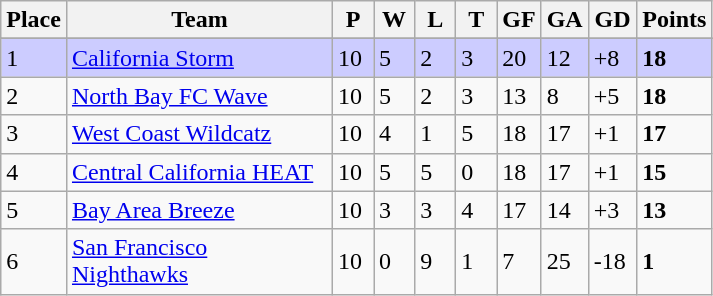<table class="wikitable">
<tr>
<th>Place</th>
<th width="170">Team</th>
<th width="20">P</th>
<th width="20">W</th>
<th width="20">L</th>
<th width="20">T</th>
<th width="20">GF</th>
<th width="20">GA</th>
<th width="25">GD</th>
<th>Points</th>
</tr>
<tr>
</tr>
<tr bgcolor=#ccccff>
<td>1</td>
<td><a href='#'>California Storm</a></td>
<td>10</td>
<td>5</td>
<td>2</td>
<td>3</td>
<td>20</td>
<td>12</td>
<td>+8</td>
<td><strong>18</strong></td>
</tr>
<tr>
<td>2</td>
<td><a href='#'>North Bay FC Wave</a></td>
<td>10</td>
<td>5</td>
<td>2</td>
<td>3</td>
<td>13</td>
<td>8</td>
<td>+5</td>
<td><strong>18</strong></td>
</tr>
<tr>
<td>3</td>
<td><a href='#'>West Coast Wildcatz</a></td>
<td>10</td>
<td>4</td>
<td>1</td>
<td>5</td>
<td>18</td>
<td>17</td>
<td>+1</td>
<td><strong>17</strong></td>
</tr>
<tr>
<td>4</td>
<td><a href='#'>Central California HEAT</a></td>
<td>10</td>
<td>5</td>
<td>5</td>
<td>0</td>
<td>18</td>
<td>17</td>
<td>+1</td>
<td><strong>15</strong></td>
</tr>
<tr>
<td>5</td>
<td><a href='#'>Bay Area Breeze</a></td>
<td>10</td>
<td>3</td>
<td>3</td>
<td>4</td>
<td>17</td>
<td>14</td>
<td>+3</td>
<td><strong>13</strong></td>
</tr>
<tr>
<td>6</td>
<td><a href='#'>San Francisco Nighthawks</a></td>
<td>10</td>
<td>0</td>
<td>9</td>
<td>1</td>
<td>7</td>
<td>25</td>
<td>-18</td>
<td><strong>1</strong></td>
</tr>
</table>
